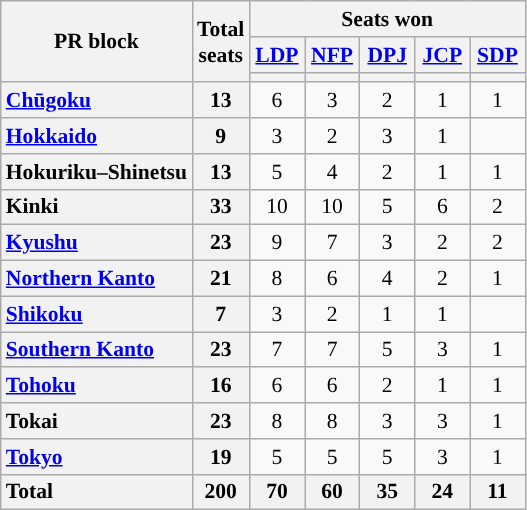<table class="wikitable" style="text-align:center; font-size: 0.9em;">
<tr>
<th rowspan="3">PR block</th>
<th rowspan="3">Total<br>seats</th>
<th colspan="5">Seats won</th>
</tr>
<tr>
<th class="unsortable" style="width:30px;"><a href='#'>LDP</a></th>
<th class="unsortable" style="width:30px;"><a href='#'>NFP</a></th>
<th class="unsortable" style="width:30px;"><a href='#'>DPJ</a></th>
<th class="unsortable" style="width:30px;"><a href='#'>JCP</a></th>
<th class="unsortable" style="width:30px;"><a href='#'>SDP</a></th>
</tr>
<tr>
<th style="background:"></th>
<th style="background:"></th>
<th style="background:"></th>
<th style="background:"></th>
<th style="background:"></th>
</tr>
<tr>
<th style="text-align: left;"><a href='#'>Chūgoku</a></th>
<th>13</th>
<td>6</td>
<td>3</td>
<td>2</td>
<td>1</td>
<td>1</td>
</tr>
<tr>
<th style="text-align: left;"><a href='#'>Hokkaido</a></th>
<th>9</th>
<td>3</td>
<td>2</td>
<td>3</td>
<td>1</td>
<td></td>
</tr>
<tr>
<th style="text-align: left;">Hokuriku–Shinetsu</th>
<th>13</th>
<td>5</td>
<td>4</td>
<td>2</td>
<td>1</td>
<td>1</td>
</tr>
<tr>
<th style="text-align: left;">Kinki</th>
<th>33</th>
<td>10</td>
<td>10</td>
<td>5</td>
<td>6</td>
<td>2</td>
</tr>
<tr>
<th style="text-align: left;"><a href='#'>Kyushu</a></th>
<th>23</th>
<td>9</td>
<td>7</td>
<td>3</td>
<td>2</td>
<td>2</td>
</tr>
<tr>
<th style="text-align: left;"><a href='#'>Northern Kanto</a></th>
<th>21</th>
<td>8</td>
<td>6</td>
<td>4</td>
<td>2</td>
<td>1</td>
</tr>
<tr>
<th style="text-align: left;"><a href='#'>Shikoku</a></th>
<th>7</th>
<td>3</td>
<td>2</td>
<td>1</td>
<td>1</td>
<td></td>
</tr>
<tr>
<th style="text-align: left;"><a href='#'>Southern Kanto</a></th>
<th>23</th>
<td>7</td>
<td>7</td>
<td>5</td>
<td>3</td>
<td>1</td>
</tr>
<tr>
<th style="text-align: left;"><a href='#'>Tohoku</a></th>
<th>16</th>
<td>6</td>
<td>6</td>
<td>2</td>
<td>1</td>
<td>1</td>
</tr>
<tr>
<th style="text-align: left;">Tokai</th>
<th>23</th>
<td>8</td>
<td>8</td>
<td>3</td>
<td>3</td>
<td>1</td>
</tr>
<tr>
<th style="text-align: left;"><a href='#'>Tokyo</a></th>
<th>19</th>
<td>5</td>
<td>5</td>
<td>5</td>
<td>3</td>
<td>1</td>
</tr>
<tr class="sortbottom">
<th style="text-align: left;">Total</th>
<th>200</th>
<th>70</th>
<th>60</th>
<th>35</th>
<th>24</th>
<th>11</th>
</tr>
</table>
